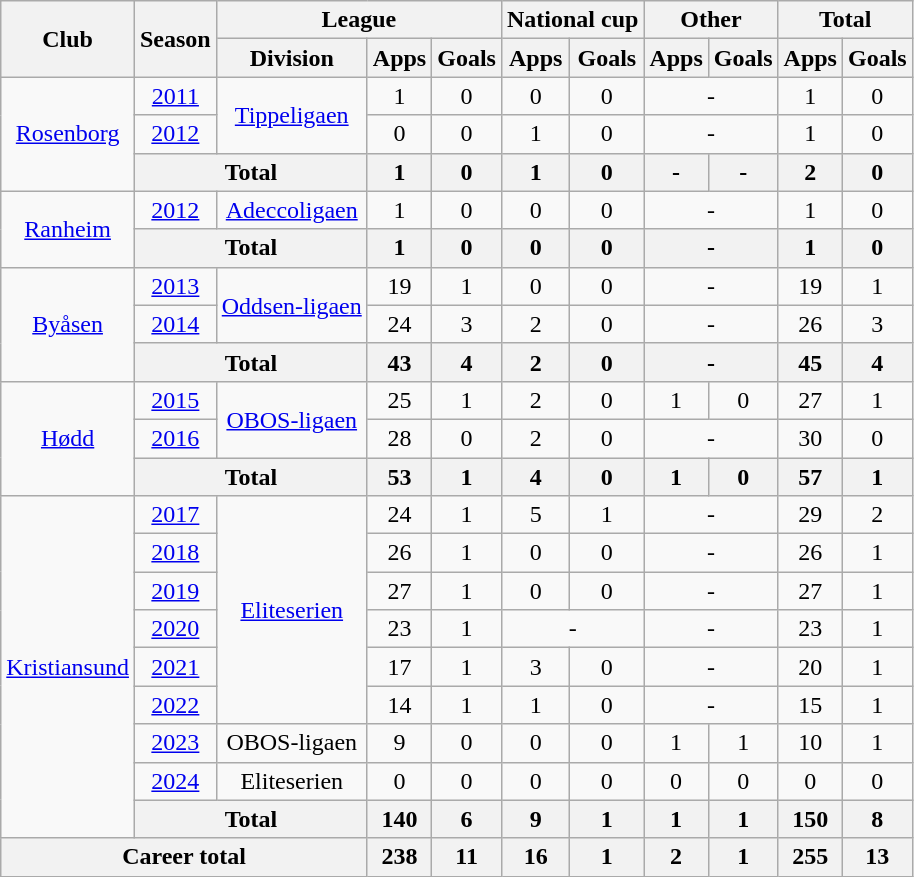<table class="wikitable" style="text-align: center;">
<tr>
<th rowspan="2">Club</th>
<th rowspan="2">Season</th>
<th colspan="3">League</th>
<th colspan="2">National cup</th>
<th colspan="2">Other</th>
<th colspan="2">Total</th>
</tr>
<tr>
<th>Division</th>
<th>Apps</th>
<th>Goals</th>
<th>Apps</th>
<th>Goals</th>
<th>Apps</th>
<th>Goals</th>
<th>Apps</th>
<th>Goals</th>
</tr>
<tr>
<td rowspan="3"><a href='#'>Rosenborg</a></td>
<td><a href='#'>2011</a></td>
<td rowspan="2"><a href='#'>Tippeligaen</a></td>
<td>1</td>
<td>0</td>
<td>0</td>
<td>0</td>
<td colspan="2">-</td>
<td>1</td>
<td>0</td>
</tr>
<tr>
<td><a href='#'>2012</a></td>
<td>0</td>
<td>0</td>
<td>1</td>
<td>0</td>
<td colspan="2">-</td>
<td>1</td>
<td>0</td>
</tr>
<tr>
<th colspan="2">Total</th>
<th>1</th>
<th>0</th>
<th>1</th>
<th>0</th>
<th>-</th>
<th>-</th>
<th>2</th>
<th>0</th>
</tr>
<tr>
<td rowspan="2"><a href='#'>Ranheim</a></td>
<td><a href='#'>2012</a></td>
<td><a href='#'>Adeccoligaen</a></td>
<td>1</td>
<td>0</td>
<td>0</td>
<td>0</td>
<td colspan="2">-</td>
<td>1</td>
<td>0</td>
</tr>
<tr>
<th colspan="2">Total</th>
<th>1</th>
<th>0</th>
<th>0</th>
<th>0</th>
<th colspan="2">-</th>
<th>1</th>
<th>0</th>
</tr>
<tr>
<td rowspan="3"><a href='#'>Byåsen</a></td>
<td><a href='#'>2013</a></td>
<td rowspan="2"><a href='#'>Oddsen-ligaen</a></td>
<td>19</td>
<td>1</td>
<td>0</td>
<td>0</td>
<td colspan="2">-</td>
<td>19</td>
<td>1</td>
</tr>
<tr>
<td><a href='#'>2014</a></td>
<td>24</td>
<td>3</td>
<td>2</td>
<td>0</td>
<td colspan="2">-</td>
<td>26</td>
<td>3</td>
</tr>
<tr>
<th colspan="2">Total</th>
<th>43</th>
<th>4</th>
<th>2</th>
<th>0</th>
<th colspan="2">-</th>
<th>45</th>
<th>4</th>
</tr>
<tr>
<td rowspan="3"><a href='#'>Hødd</a></td>
<td><a href='#'>2015</a></td>
<td rowspan="2"><a href='#'>OBOS-ligaen</a></td>
<td>25</td>
<td>1</td>
<td>2</td>
<td>0</td>
<td>1</td>
<td>0</td>
<td>27</td>
<td>1</td>
</tr>
<tr>
<td><a href='#'>2016</a></td>
<td>28</td>
<td>0</td>
<td>2</td>
<td>0</td>
<td colspan="2">-</td>
<td>30</td>
<td>0</td>
</tr>
<tr>
<th colspan="2">Total</th>
<th>53</th>
<th>1</th>
<th>4</th>
<th>0</th>
<th>1</th>
<th>0</th>
<th>57</th>
<th>1</th>
</tr>
<tr>
<td rowspan="9"><a href='#'>Kristiansund</a></td>
<td><a href='#'>2017</a></td>
<td rowspan="6"><a href='#'>Eliteserien</a></td>
<td>24</td>
<td>1</td>
<td>5</td>
<td>1</td>
<td colspan="2">-</td>
<td>29</td>
<td>2</td>
</tr>
<tr>
<td><a href='#'>2018</a></td>
<td>26</td>
<td>1</td>
<td>0</td>
<td>0</td>
<td colspan="2">-</td>
<td>26</td>
<td>1</td>
</tr>
<tr>
<td><a href='#'>2019</a></td>
<td>27</td>
<td>1</td>
<td>0</td>
<td>0</td>
<td colspan="2">-</td>
<td>27</td>
<td>1</td>
</tr>
<tr>
<td><a href='#'>2020</a></td>
<td>23</td>
<td>1</td>
<td colspan="2">-</td>
<td colspan="2">-</td>
<td>23</td>
<td>1</td>
</tr>
<tr>
<td><a href='#'>2021</a></td>
<td>17</td>
<td>1</td>
<td>3</td>
<td>0</td>
<td colspan="2">-</td>
<td>20</td>
<td>1</td>
</tr>
<tr>
<td><a href='#'>2022</a></td>
<td>14</td>
<td>1</td>
<td>1</td>
<td>0</td>
<td colspan="2">-</td>
<td>15</td>
<td>1</td>
</tr>
<tr>
<td><a href='#'>2023</a></td>
<td>OBOS-ligaen</td>
<td>9</td>
<td>0</td>
<td>0</td>
<td>0</td>
<td>1</td>
<td>1</td>
<td>10</td>
<td>1</td>
</tr>
<tr>
<td><a href='#'>2024</a></td>
<td>Eliteserien</td>
<td>0</td>
<td>0</td>
<td>0</td>
<td>0</td>
<td>0</td>
<td>0</td>
<td>0</td>
<td>0</td>
</tr>
<tr>
<th colspan="2">Total</th>
<th>140</th>
<th>6</th>
<th>9</th>
<th>1</th>
<th>1</th>
<th>1</th>
<th>150</th>
<th>8</th>
</tr>
<tr>
<th colspan="3">Career total</th>
<th>238</th>
<th>11</th>
<th>16</th>
<th>1</th>
<th>2</th>
<th>1</th>
<th>255</th>
<th>13</th>
</tr>
</table>
